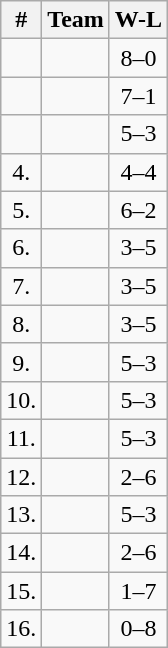<table class="wikitable">
<tr>
<th>#</th>
<th>Team</th>
<th>W-L</th>
</tr>
<tr align=left>
<td align=center></td>
<td></td>
<td align=center>8–0</td>
</tr>
<tr align=left>
<td align=center></td>
<td></td>
<td align=center>7–1</td>
</tr>
<tr align=left>
<td align=center></td>
<td></td>
<td align=center>5–3</td>
</tr>
<tr align=left>
<td align=center>4.</td>
<td></td>
<td align=center>4–4</td>
</tr>
<tr align=left>
<td align=center>5.</td>
<td></td>
<td align=center>6–2</td>
</tr>
<tr align=left>
<td align=center>6.</td>
<td></td>
<td align=center>3–5</td>
</tr>
<tr align=left>
<td align=center>7.</td>
<td></td>
<td align=center>3–5</td>
</tr>
<tr align=left>
<td align=center>8.</td>
<td></td>
<td align=center>3–5</td>
</tr>
<tr align=left>
<td align=center>9.</td>
<td></td>
<td align=center>5–3</td>
</tr>
<tr align=left>
<td align=center>10.</td>
<td></td>
<td align=center>5–3</td>
</tr>
<tr align=left>
<td align=center>11.</td>
<td></td>
<td align=center>5–3</td>
</tr>
<tr align=left>
<td align=center>12.</td>
<td></td>
<td align=center>2–6</td>
</tr>
<tr align=left>
<td align=center>13.</td>
<td></td>
<td align=center>5–3</td>
</tr>
<tr align=left>
<td align=center>14.</td>
<td></td>
<td align=center>2–6</td>
</tr>
<tr align=left>
<td align=center>15.</td>
<td></td>
<td align=center>1–7</td>
</tr>
<tr align=left>
<td align=center>16.</td>
<td></td>
<td align=center>0–8</td>
</tr>
</table>
